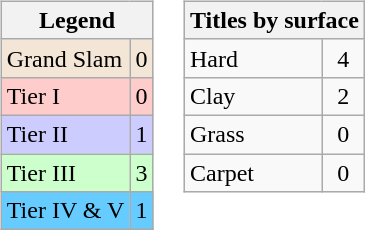<table>
<tr valign=top>
<td><br><table class="wikitable sortable mw-collapsible mw-collapsed">
<tr>
<th colspan=2>Legend</th>
</tr>
<tr bgcolor="#f3e6d7">
<td>Grand Slam</td>
<td align="center">0</td>
</tr>
<tr bgcolor="#ffcccc">
<td>Tier I</td>
<td align="center">0</td>
</tr>
<tr bgcolor="#ccccff">
<td>Tier II</td>
<td align="center">1</td>
</tr>
<tr bgcolor="#CCFFCC">
<td>Tier III</td>
<td align="center">3</td>
</tr>
<tr bgcolor="#66CCFF">
<td>Tier IV & V</td>
<td align="center">1</td>
</tr>
</table>
</td>
<td><br><table class="wikitable sortable mw-collapsible mw-collapsed">
<tr>
<th colspan=2>Titles by surface</th>
</tr>
<tr>
<td>Hard</td>
<td align="center">4</td>
</tr>
<tr>
<td>Clay</td>
<td align="center">2</td>
</tr>
<tr>
<td>Grass</td>
<td align="center">0</td>
</tr>
<tr>
<td>Carpet</td>
<td align="center">0</td>
</tr>
</table>
</td>
</tr>
</table>
